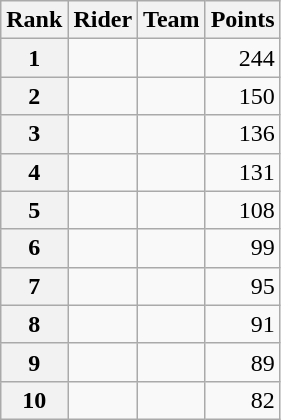<table class="wikitable">
<tr>
<th scope="col">Rank</th>
<th scope="col">Rider</th>
<th scope="col">Team</th>
<th scope="col">Points</th>
</tr>
<tr>
<th scope="row">1</th>
<td>   </td>
<td></td>
<td style="text-align:right;">244</td>
</tr>
<tr>
<th scope="row">2</th>
<td></td>
<td></td>
<td style="text-align:right;">150</td>
</tr>
<tr>
<th scope="row">3</th>
<td></td>
<td></td>
<td style="text-align:right;">136</td>
</tr>
<tr>
<th scope="row">4</th>
<td></td>
<td></td>
<td style="text-align:right;">131</td>
</tr>
<tr>
<th scope="row">5</th>
<td></td>
<td></td>
<td style="text-align:right;">108</td>
</tr>
<tr>
<th scope="row">6</th>
<td></td>
<td></td>
<td style="text-align:right;">99</td>
</tr>
<tr>
<th scope="row">7</th>
<td></td>
<td></td>
<td style="text-align:right;">95</td>
</tr>
<tr>
<th scope="row">8</th>
<td></td>
<td></td>
<td style="text-align:right;">91</td>
</tr>
<tr>
<th scope="row">9</th>
<td></td>
<td></td>
<td style="text-align:right;">89</td>
</tr>
<tr>
<th scope="row">10</th>
<td></td>
<td></td>
<td style="text-align:right;">82</td>
</tr>
</table>
